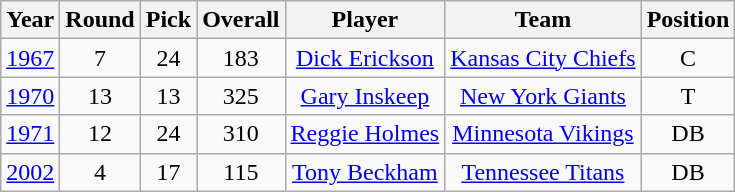<table class="wikitable sortable" style="text-align: center;">
<tr>
<th>Year</th>
<th>Round</th>
<th>Pick</th>
<th>Overall</th>
<th>Player</th>
<th>Team</th>
<th>Position</th>
</tr>
<tr>
<td><a href='#'>1967</a></td>
<td>7</td>
<td>24</td>
<td>183</td>
<td><a href='#'>Dick Erickson</a></td>
<td><a href='#'>Kansas City Chiefs</a></td>
<td>C</td>
</tr>
<tr>
<td><a href='#'>1970</a></td>
<td>13</td>
<td>13</td>
<td>325</td>
<td><a href='#'>Gary Inskeep</a></td>
<td><a href='#'>New York Giants</a></td>
<td>T</td>
</tr>
<tr>
<td><a href='#'>1971</a></td>
<td>12</td>
<td>24</td>
<td>310</td>
<td><a href='#'>Reggie Holmes</a></td>
<td><a href='#'>Minnesota Vikings</a></td>
<td>DB</td>
</tr>
<tr>
<td><a href='#'>2002</a></td>
<td>4</td>
<td>17</td>
<td>115</td>
<td><a href='#'>Tony Beckham</a></td>
<td><a href='#'>Tennessee Titans</a></td>
<td>DB</td>
</tr>
</table>
